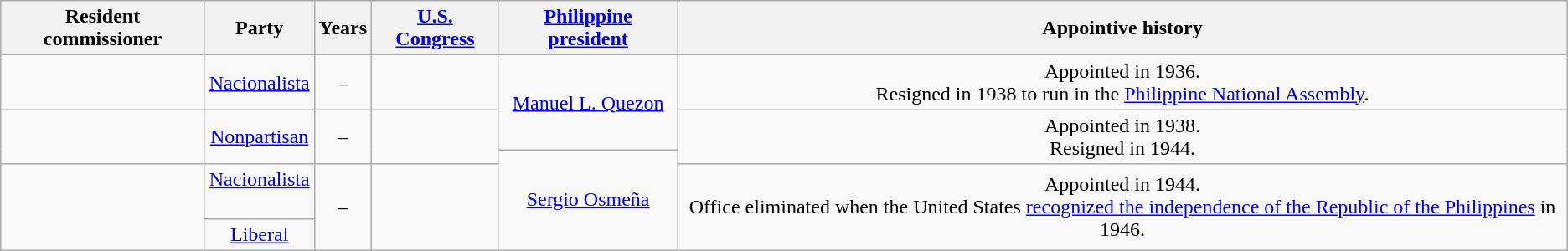<table class="wikitable sortable" style="text-align:center">
<tr style="height:2em">
<th>Resident commissioner</th>
<th>Party</th>
<th>Years</th>
<th><a href='#'>U.S. Congress</a></th>
<th><a href='#'>Philippine president</a></th>
<th>Appointive history</th>
</tr>
<tr style="height:2em">
<td align=left><br><strong></strong><br></td>
<td bgcolor=><a href='#'>Nacionalista</a></td>
<td> – </td>
<td></td>
<td rowspan="2"><a href='#'>Manuel L. Quezon</a></td>
<td>Appointed in 1936.<br>Resigned in 1938 to run in the <a href='#'>Philippine National Assembly</a>.</td>
</tr>
<tr style="height:2em">
<td rowspan="2" align="left"><br><strong></strong><br></td>
<td rowspan="2" ><a href='#'>Nonpartisan</a></td>
<td rowspan="2"> – </td>
<td rowspan="2"></td>
<td rowspan="2">Appointed in 1938.<br>Resigned in 1944.</td>
</tr>
<tr>
<td rowspan="3"><a href='#'>Sergio Osmeña</a></td>
</tr>
<tr style="height:2em">
<td rowspan=2 align=left><br><strong></strong><br></td>
<td bgcolor=><a href='#'>Nacionalista</a> <br>  <br></td>
<td rowspan=2> – </td>
<td rowspan=2></td>
<td rowspan=2>Appointed in 1944.<br>Office eliminated when the United States <a href='#'>recognized the independence of the Republic of the Philippines</a> in 1946.</td>
</tr>
<tr>
<td bgcolor=><a href='#'>Liberal</a> <br> </td>
</tr>
</table>
